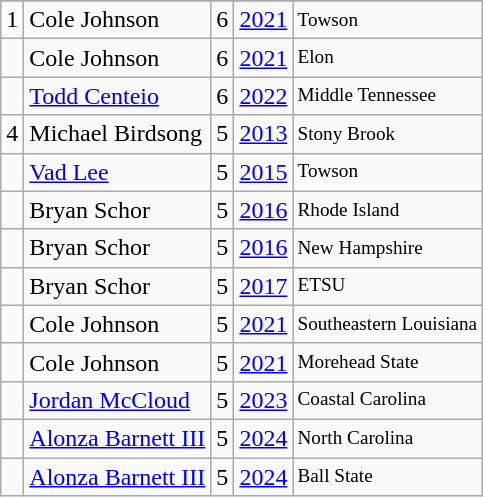<table class="wikitable">
<tr>
</tr>
<tr>
<td>1</td>
<td>Cole Johnson</td>
<td>6</td>
<td><a href='#'>2021</a></td>
<td style="font-size:80%;">Towson</td>
</tr>
<tr>
<td></td>
<td>Cole Johnson</td>
<td>6</td>
<td><a href='#'>2021</a></td>
<td style="font-size:80%;">Elon</td>
</tr>
<tr>
<td></td>
<td><a href='#'>Todd Centeio</a></td>
<td>6</td>
<td><a href='#'>2022</a></td>
<td style="font-size:80%;">Middle Tennessee</td>
</tr>
<tr>
<td>4</td>
<td>Michael Birdsong</td>
<td>5</td>
<td><a href='#'>2013</a></td>
<td style="font-size:80%;">Stony Brook</td>
</tr>
<tr>
<td></td>
<td><a href='#'>Vad Lee</a></td>
<td>5</td>
<td><a href='#'>2015</a></td>
<td style="font-size:80%;">Towson</td>
</tr>
<tr>
<td></td>
<td>Bryan Schor</td>
<td>5</td>
<td><a href='#'>2016</a></td>
<td style="font-size:80%;">Rhode Island</td>
</tr>
<tr>
<td></td>
<td>Bryan Schor</td>
<td>5</td>
<td><a href='#'>2016</a></td>
<td style="font-size:80%;">New Hampshire</td>
</tr>
<tr>
<td></td>
<td>Bryan Schor</td>
<td>5</td>
<td><a href='#'>2017</a></td>
<td style="font-size:80%;">ETSU</td>
</tr>
<tr>
<td></td>
<td>Cole Johnson</td>
<td>5</td>
<td><a href='#'>2021</a></td>
<td style="font-size:80%;">Southeastern Louisiana</td>
</tr>
<tr>
<td></td>
<td>Cole Johnson</td>
<td>5</td>
<td><a href='#'>2021</a></td>
<td style="font-size:80%;">Morehead State</td>
</tr>
<tr>
<td></td>
<td><a href='#'>Jordan McCloud</a></td>
<td>5</td>
<td><a href='#'>2023</a></td>
<td style="font-size:80%;">Coastal Carolina</td>
</tr>
<tr>
<td></td>
<td><a href='#'>Alonza Barnett III</a></td>
<td>5</td>
<td><a href='#'>2024</a></td>
<td style="font-size:80%;">North Carolina</td>
</tr>
<tr>
<td></td>
<td><a href='#'>Alonza Barnett III</a></td>
<td>5</td>
<td><a href='#'>2024</a></td>
<td style="font-size:80%;">Ball State</td>
</tr>
</table>
